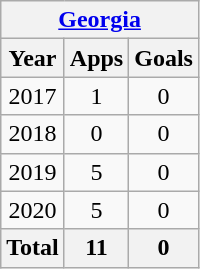<table class="wikitable" style="text-align:center">
<tr>
<th colspan=3><a href='#'>Georgia</a></th>
</tr>
<tr>
<th>Year</th>
<th>Apps</th>
<th>Goals</th>
</tr>
<tr>
<td>2017</td>
<td>1</td>
<td>0</td>
</tr>
<tr>
<td>2018</td>
<td>0</td>
<td>0</td>
</tr>
<tr>
<td>2019</td>
<td>5</td>
<td>0</td>
</tr>
<tr>
<td>2020</td>
<td>5</td>
<td>0</td>
</tr>
<tr>
<th>Total</th>
<th>11</th>
<th>0</th>
</tr>
</table>
